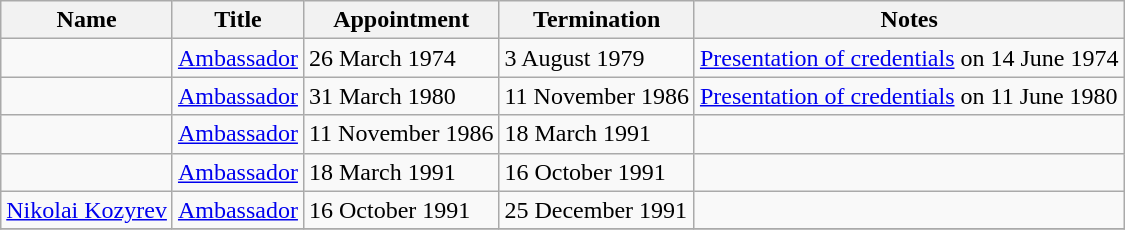<table class="wikitable">
<tr valign="middle">
<th>Name</th>
<th>Title</th>
<th>Appointment</th>
<th>Termination</th>
<th>Notes</th>
</tr>
<tr>
<td></td>
<td><a href='#'>Ambassador</a></td>
<td>26 March 1974</td>
<td>3 August 1979</td>
<td><a href='#'>Presentation of credentials</a> on 14 June 1974</td>
</tr>
<tr>
<td></td>
<td><a href='#'>Ambassador</a></td>
<td>31 March 1980</td>
<td>11 November 1986</td>
<td><a href='#'>Presentation of credentials</a> on 11 June 1980</td>
</tr>
<tr>
<td></td>
<td><a href='#'>Ambassador</a></td>
<td>11 November 1986</td>
<td>18 March 1991</td>
<td></td>
</tr>
<tr>
<td></td>
<td><a href='#'>Ambassador</a></td>
<td>18 March 1991</td>
<td>16 October 1991</td>
<td></td>
</tr>
<tr>
<td><a href='#'>Nikolai Kozyrev</a></td>
<td><a href='#'>Ambassador</a></td>
<td>16 October 1991</td>
<td>25 December 1991</td>
<td></td>
</tr>
<tr>
</tr>
</table>
